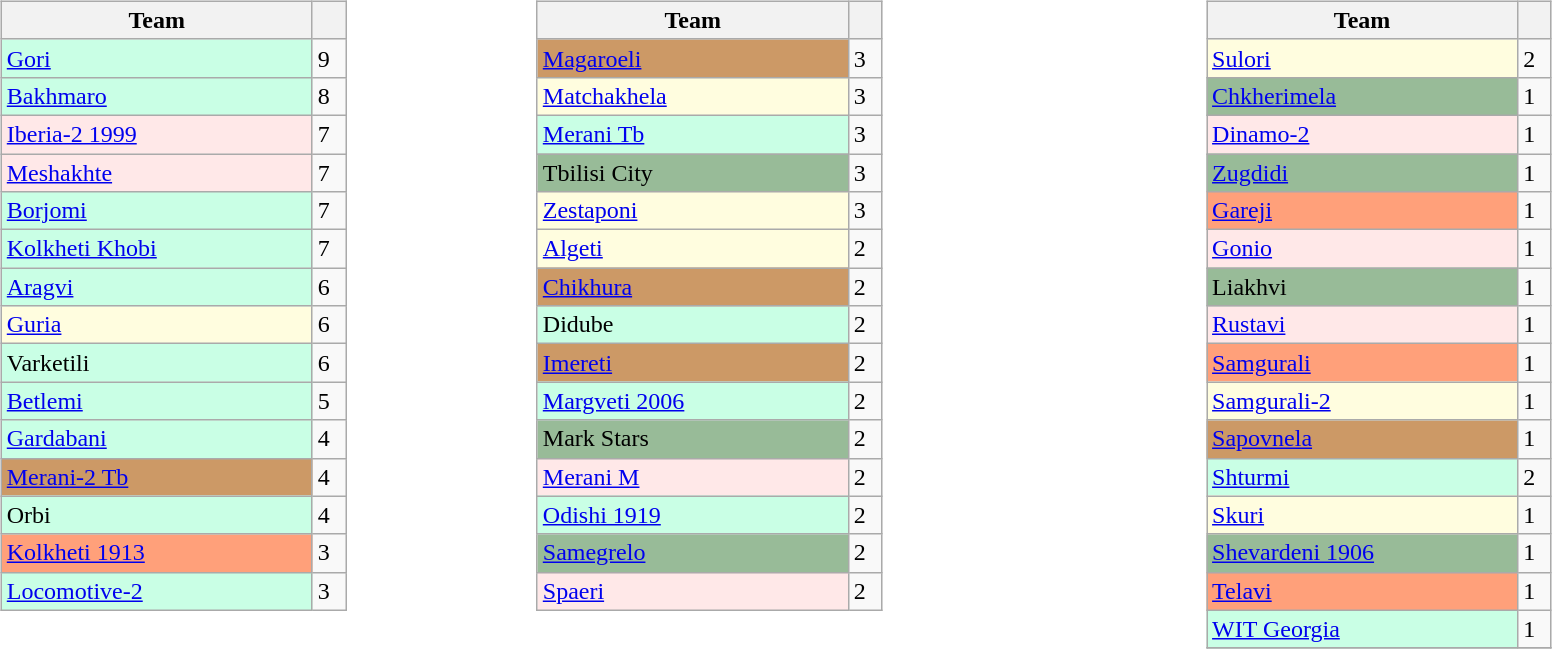<table>
<tr>
<td valign="top" width=20%><br><table class="wikitable" style="text-align:left; style="font-size:85%">
<tr>
<th width="200">Team</th>
<th width="15"></th>
</tr>
<tr>
<td style="background:#C9FFE5"><a href='#'>Gori</a></td>
<td>9</td>
</tr>
<tr>
<td style="background:#C9FFE5"><a href='#'>Bakhmaro</a></td>
<td>8</td>
</tr>
<tr>
<td style="background:#FFE8E8"><a href='#'>Iberia-2 1999</a></td>
<td>7</td>
</tr>
<tr>
<td style="background:#FFE8E8"><a href='#'>Meshakhte</a></td>
<td>7</td>
</tr>
<tr>
<td style="background:#C9FFE5"><a href='#'>Borjomi</a></td>
<td>7</td>
</tr>
<tr>
<td style="background:#C9FFE5"><a href='#'>Kolkheti Khobi</a></td>
<td>7</td>
</tr>
<tr>
<td style="background:#C9FFE5"><a href='#'>Aragvi</a></td>
<td>6</td>
</tr>
<tr>
<td style="background:#FFFDDF"><a href='#'>Guria</a></td>
<td>6</td>
</tr>
<tr>
<td style="background:#C9FFE5">Varketili</td>
<td>6</td>
</tr>
<tr>
<td style="background:#C9FFE5"><a href='#'>Betlemi</a></td>
<td>5</td>
</tr>
<tr>
<td style="background:#C9FFE5"><a href='#'>Gardabani</a></td>
<td>4</td>
</tr>
<tr>
<td style="background:#cc9966"><a href='#'>Merani-2 Tb</a></td>
<td>4</td>
</tr>
<tr>
<td style="background:#C9FFE5">Orbi</td>
<td>4</td>
</tr>
<tr>
<td style="background:#ffa07a"><a href='#'>Kolkheti 1913</a></td>
<td>3</td>
</tr>
<tr>
<td style="background:#C9FFE5"><a href='#'>Locomotive-2</a></td>
<td>3</td>
</tr>
</table>
</td>
<td valign="top" width=25%><br><table class="wikitable" style="text-align:left; style="font-size:85%">
<tr>
<th width="200">Team</th>
<th width="15"></th>
</tr>
<tr>
<td style="background:#cc9966"><a href='#'>Magaroeli</a></td>
<td>3</td>
</tr>
<tr>
<td style="background:#FFFDDF"><a href='#'>Matchakhela</a></td>
<td>3</td>
</tr>
<tr>
<td style="background:#C9FFE5"><a href='#'>Merani Tb</a></td>
<td>3</td>
</tr>
<tr>
<td style="background:#98bb98">Tbilisi City</td>
<td>3</td>
</tr>
<tr>
<td style="background:#FFFDDF"><a href='#'>Zestaponi</a></td>
<td>3</td>
</tr>
<tr>
<td style="background:#FFFDDF"><a href='#'>Algeti</a></td>
<td>2</td>
</tr>
<tr>
<td style="background:#cc9966"><a href='#'>Chikhura</a></td>
<td>2</td>
</tr>
<tr>
<td style="background:#C9FFE5">Didube</td>
<td>2</td>
</tr>
<tr>
<td style="background:#cc9966"><a href='#'>Imereti</a></td>
<td>2</td>
</tr>
<tr>
<td style="background:#C9FFE5"><a href='#'>Margveti 2006</a></td>
<td>2</td>
</tr>
<tr>
<td style="background:#98bb98">Mark Stars</td>
<td>2</td>
</tr>
<tr>
<td style="background:#FFE8E8"><a href='#'>Merani M</a></td>
<td>2</td>
</tr>
<tr>
<td style="background:#C9FFE5"><a href='#'>Odishi 1919</a></td>
<td>2</td>
</tr>
<tr>
<td style="background:#98bb98"><a href='#'>Samegrelo</a></td>
<td>2</td>
</tr>
<tr>
<td style="background:#FFE8E8"><a href='#'>Spaeri</a></td>
<td>2</td>
</tr>
</table>
</td>
<td valign="top" width=25%><br><table class="wikitable" style="text-align:left; style="font-size:85%">
<tr>
<th width="200">Team</th>
<th width="15"></th>
</tr>
<tr>
<td style="background:#FFFDDF"><a href='#'>Sulori</a></td>
<td>2</td>
</tr>
<tr>
<td style="background:#98bb98"><a href='#'>Chkherimela</a></td>
<td>1</td>
</tr>
<tr>
<td style="background:#FFE8E8"><a href='#'>Dinamo-2</a></td>
<td>1</td>
</tr>
<tr>
<td style="background:#98bb98"><a href='#'>Zugdidi</a></td>
<td>1</td>
</tr>
<tr>
<td style="background:#ffa07a"><a href='#'>Gareji</a></td>
<td>1</td>
</tr>
<tr>
<td style="background:#FFE8E8"><a href='#'>Gonio</a></td>
<td>1</td>
</tr>
<tr>
<td style="background:#98bb98">Liakhvi</td>
<td>1</td>
</tr>
<tr>
<td style="background:#FFE8E8"><a href='#'>Rustavi</a></td>
<td>1</td>
</tr>
<tr>
<td style="background:#ffa07a"><a href='#'>Samgurali</a></td>
<td>1</td>
</tr>
<tr>
<td style="background:#FFFDDF"><a href='#'>Samgurali-2</a></td>
<td>1</td>
</tr>
<tr>
<td style="background:#cc9966"><a href='#'>Sapovnela</a></td>
<td>1</td>
</tr>
<tr>
<td style="background:#C9FFE5"><a href='#'>Shturmi</a></td>
<td>2</td>
</tr>
<tr>
<td style="background:#FFFDDF"><a href='#'>Skuri</a></td>
<td>1</td>
</tr>
<tr>
<td style="background:#98bb98"><a href='#'>Shevardeni 1906</a></td>
<td>1</td>
</tr>
<tr>
<td style="background:#ffa07a"><a href='#'>Telavi</a></td>
<td>1</td>
</tr>
<tr>
<td style="background:#C9FFE5"><a href='#'>WIT Georgia</a></td>
<td>1</td>
</tr>
<tr>
</tr>
</table>
</td>
</tr>
</table>
